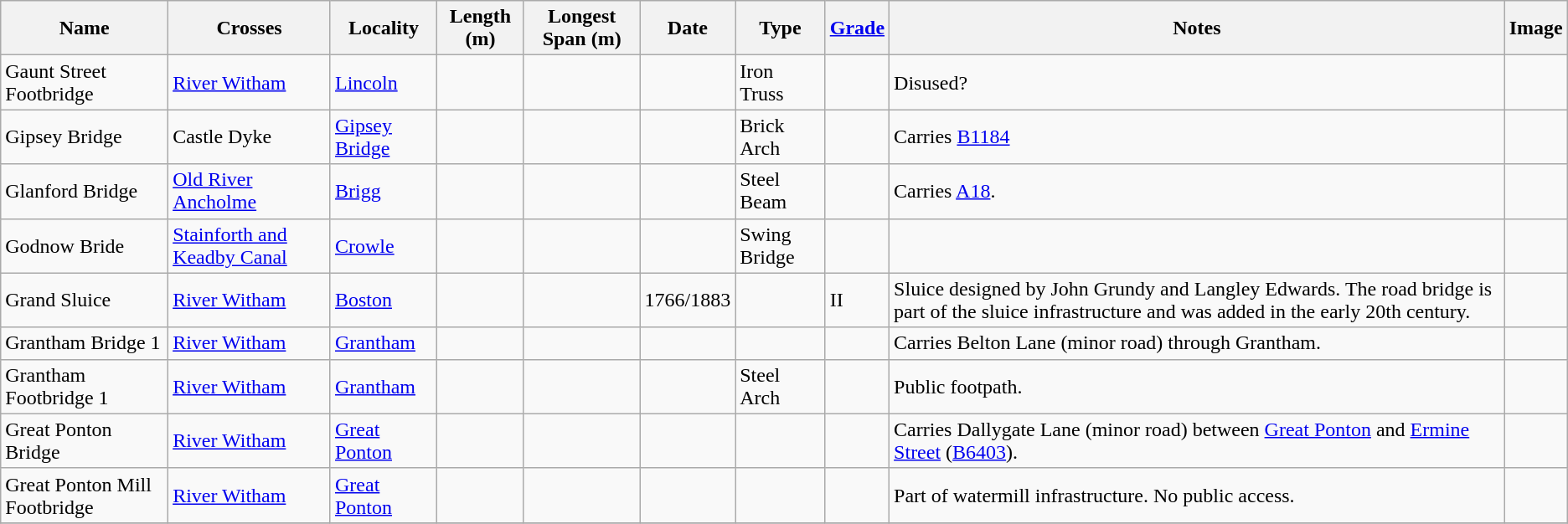<table class="wikitable sortable">
<tr>
<th>Name</th>
<th>Crosses</th>
<th>Locality</th>
<th>Length (m)</th>
<th>Longest Span (m)</th>
<th>Date</th>
<th>Type</th>
<th><a href='#'>Grade</a></th>
<th class="unsortable">Notes</th>
<th class="unsortable">Image</th>
</tr>
<tr>
<td>Gaunt Street Footbridge</td>
<td><a href='#'>River Witham</a></td>
<td><a href='#'>Lincoln</a></td>
<td></td>
<td></td>
<td></td>
<td>Iron Truss</td>
<td></td>
<td>Disused?</td>
<td></td>
</tr>
<tr>
<td>Gipsey Bridge</td>
<td>Castle Dyke</td>
<td><a href='#'>Gipsey Bridge</a></td>
<td></td>
<td></td>
<td></td>
<td>Brick Arch</td>
<td></td>
<td>Carries <a href='#'>B1184</a></td>
<td></td>
</tr>
<tr>
<td>Glanford Bridge</td>
<td><a href='#'>Old River Ancholme</a></td>
<td><a href='#'>Brigg</a></td>
<td></td>
<td></td>
<td></td>
<td>Steel Beam</td>
<td></td>
<td>Carries <a href='#'>A18</a>.</td>
<td></td>
</tr>
<tr>
<td>Godnow Bride</td>
<td><a href='#'>Stainforth and Keadby Canal</a></td>
<td><a href='#'>Crowle</a></td>
<td></td>
<td></td>
<td></td>
<td>Swing Bridge</td>
<td></td>
<td></td>
<td></td>
</tr>
<tr>
<td>Grand Sluice</td>
<td><a href='#'>River Witham</a></td>
<td><a href='#'>Boston</a></td>
<td></td>
<td></td>
<td>1766/1883</td>
<td></td>
<td>II</td>
<td>Sluice designed by John Grundy and Langley Edwards. The road bridge is part of the sluice infrastructure and was added in the early 20th century.</td>
<td></td>
</tr>
<tr>
<td>Grantham Bridge 1</td>
<td><a href='#'>River Witham</a></td>
<td><a href='#'>Grantham</a></td>
<td></td>
<td></td>
<td></td>
<td></td>
<td></td>
<td>Carries Belton Lane (minor road) through Grantham.</td>
<td></td>
</tr>
<tr>
<td>Grantham Footbridge 1</td>
<td><a href='#'>River Witham</a></td>
<td><a href='#'>Grantham</a></td>
<td></td>
<td></td>
<td></td>
<td>Steel Arch</td>
<td></td>
<td>Public footpath.</td>
<td></td>
</tr>
<tr>
<td>Great Ponton Bridge</td>
<td><a href='#'>River Witham</a></td>
<td><a href='#'>Great Ponton</a></td>
<td></td>
<td></td>
<td></td>
<td></td>
<td></td>
<td>Carries Dallygate Lane (minor road) between <a href='#'>Great Ponton</a> and <a href='#'>Ermine Street</a> (<a href='#'>B6403</a>).</td>
<td></td>
</tr>
<tr>
<td>Great Ponton Mill Footbridge</td>
<td><a href='#'>River Witham</a></td>
<td><a href='#'>Great Ponton</a></td>
<td></td>
<td></td>
<td></td>
<td></td>
<td></td>
<td>Part of watermill infrastructure. No public access.</td>
<td></td>
</tr>
<tr>
</tr>
</table>
